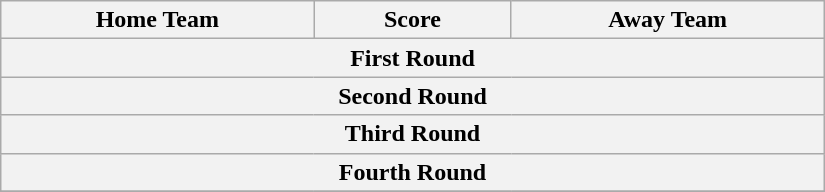<table class="wikitable" style="text-align: center; width:550px">
<tr>
<th scope="col" width="195px">Home Team</th>
<th scope="col" width="120px">Score</th>
<th scope="col" width="195px">Away Team</th>
</tr>
<tr>
<th colspan="3">First Round<br></th>
</tr>
<tr>
<th colspan="3">Second Round<br>


</th>
</tr>
<tr>
<th colspan="3">Third Round<br>
</th>
</tr>
<tr>
<th colspan="3">Fourth Round<br></th>
</tr>
<tr>
</tr>
</table>
